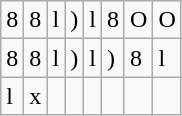<table class="wikitable" align="center" style="margin-left:1em;">
<tr>
<td>8</td>
<td>8</td>
<td>l</td>
<td (8>)</td>
<td>l</td>
<td>8</td>
<td>O</td>
<td>O</td>
</tr>
<tr>
<td>8</td>
<td>8</td>
<td>l</td>
<td (8>)</td>
<td>l</td>
<td (8>)</td>
<td>8</td>
<td>l</td>
</tr>
<tr>
<td>l</td>
<td>x</td>
<td></td>
<td></td>
<td></td>
<td></td>
<td></td>
<td></td>
</tr>
</table>
